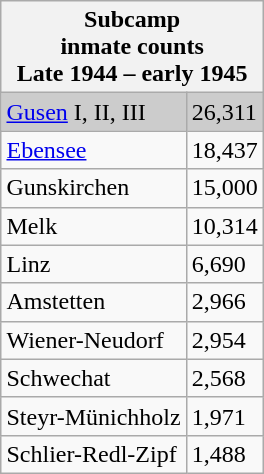<table class="wikitable" style="float:right; margin:1em; margin-top:0;">
<tr>
<th colspan="2">Subcamp<br> inmate counts<br>Late 1944 – early 1945</th>
</tr>
<tr style="background:#ccc;">
<td><a href='#'>Gusen</a> I, II, III</td>
<td>26,311</td>
</tr>
<tr>
<td><a href='#'>Ebensee</a></td>
<td>18,437</td>
</tr>
<tr>
<td>Gunskirchen</td>
<td>15,000</td>
</tr>
<tr>
<td>Melk</td>
<td>10,314</td>
</tr>
<tr>
<td>Linz</td>
<td>6,690</td>
</tr>
<tr>
<td>Amstetten</td>
<td>2,966</td>
</tr>
<tr>
<td>Wiener-Neudorf</td>
<td>2,954</td>
</tr>
<tr>
<td>Schwechat</td>
<td>2,568</td>
</tr>
<tr>
<td>Steyr-Münichholz</td>
<td>1,971</td>
</tr>
<tr>
<td>Schlier-Redl-Zipf</td>
<td>1,488</td>
</tr>
</table>
